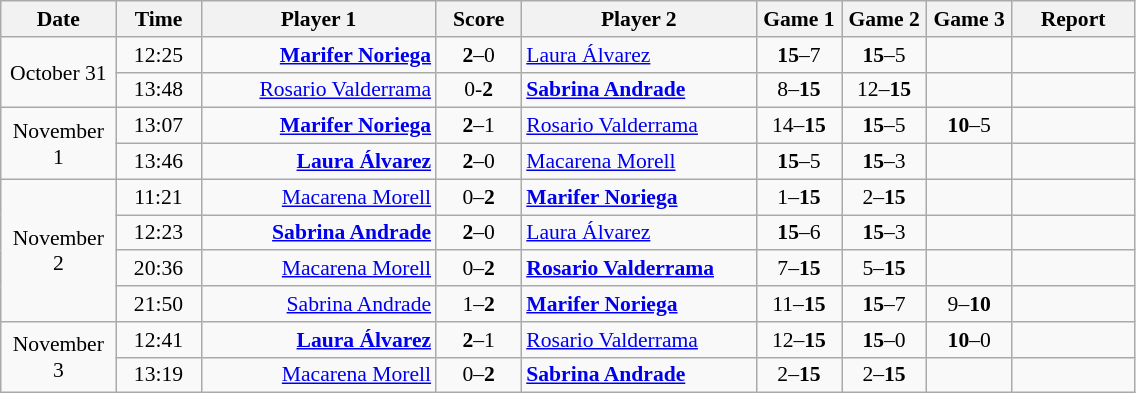<table class="wikitable" style="font-size:90%; text-align:center">
<tr>
<th width="70">Date</th>
<th width="50">Time</th>
<th width="150">Player 1</th>
<th width="50">Score</th>
<th width="150">Player 2</th>
<th width="50">Game 1</th>
<th width="50">Game 2</th>
<th width="50">Game 3</th>
<th width="75">Report</th>
</tr>
<tr>
<td rowspan="2">October 31</td>
<td>12:25</td>
<td align="right"><strong><a href='#'>Marifer Noriega</a></strong> </td>
<td><strong>2</strong>–0</td>
<td align="left"> <a href='#'>Laura Álvarez</a></td>
<td><strong>15</strong>–7</td>
<td><strong>15</strong>–5</td>
<td></td>
<td></td>
</tr>
<tr>
<td>13:48</td>
<td align="right"><a href='#'>Rosario Valderrama</a> </td>
<td>0-<strong>2</strong></td>
<td align="left"> <strong><a href='#'>Sabrina Andrade</a></strong></td>
<td>8–<strong>15</strong></td>
<td>12–<strong>15</strong></td>
<td></td>
<td></td>
</tr>
<tr>
<td rowspan="2">November 1</td>
<td>13:07</td>
<td align="right"><strong><a href='#'>Marifer Noriega</a></strong> </td>
<td><strong>2</strong>–1</td>
<td align="left"> <a href='#'>Rosario Valderrama</a></td>
<td>14–<strong>15</strong></td>
<td><strong>15</strong>–5</td>
<td><strong>10</strong>–5</td>
<td></td>
</tr>
<tr>
<td>13:46</td>
<td align="right"><strong><a href='#'>Laura Álvarez</a></strong> </td>
<td><strong>2</strong>–0</td>
<td align="left"> <a href='#'>Macarena Morell</a></td>
<td><strong>15</strong>–5</td>
<td><strong>15</strong>–3</td>
<td></td>
<td></td>
</tr>
<tr>
<td rowspan="4">November 2</td>
<td>11:21</td>
<td align="right"><a href='#'>Macarena Morell</a> </td>
<td>0–<strong>2</strong></td>
<td align="left"> <strong><a href='#'>Marifer Noriega</a></strong></td>
<td>1–<strong>15</strong></td>
<td>2–<strong>15</strong></td>
<td></td>
<td></td>
</tr>
<tr>
<td>12:23</td>
<td align="right"><strong><a href='#'>Sabrina Andrade</a></strong> </td>
<td><strong>2</strong>–0</td>
<td align="left"> <a href='#'>Laura Álvarez</a></td>
<td><strong>15</strong>–6</td>
<td><strong>15</strong>–3</td>
<td></td>
<td></td>
</tr>
<tr>
<td>20:36</td>
<td align="right"><a href='#'>Macarena Morell</a> </td>
<td>0–<strong>2</strong></td>
<td align="left"> <strong><a href='#'>Rosario Valderrama</a></strong></td>
<td>7–<strong>15</strong></td>
<td>5–<strong>15</strong></td>
<td></td>
<td></td>
</tr>
<tr>
<td>21:50</td>
<td align="right"><a href='#'>Sabrina Andrade</a> </td>
<td>1–<strong>2</strong></td>
<td align="left"> <strong><a href='#'>Marifer Noriega</a></strong></td>
<td>11–<strong>15</strong></td>
<td><strong>15</strong>–7</td>
<td>9–<strong>10</strong></td>
<td></td>
</tr>
<tr>
<td rowspan="2">November 3</td>
<td>12:41</td>
<td align="right"><strong><a href='#'>Laura Álvarez</a></strong> </td>
<td><strong>2</strong>–1</td>
<td align="left"> <a href='#'>Rosario Valderrama</a></td>
<td>12–<strong>15</strong></td>
<td><strong>15</strong>–0</td>
<td><strong>10</strong>–0</td>
<td></td>
</tr>
<tr>
<td>13:19</td>
<td align="right"><a href='#'>Macarena Morell</a> </td>
<td>0–<strong>2</strong></td>
<td align="left"> <strong><a href='#'>Sabrina Andrade</a></strong></td>
<td>2–<strong>15</strong></td>
<td>2–<strong>15</strong></td>
<td></td>
<td></td>
</tr>
</table>
